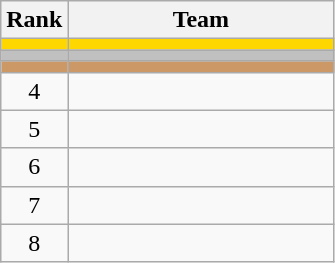<table class="wikitable">
<tr>
<th>Rank</th>
<th width=170>Team</th>
</tr>
<tr bgcolor=gold>
<td align=center></td>
<td></td>
</tr>
<tr bgcolor=silver>
<td align=center></td>
<td></td>
</tr>
<tr bgcolor=cc9966>
<td align=center></td>
<td></td>
</tr>
<tr>
<td align=center>4</td>
<td></td>
</tr>
<tr>
<td align=center>5</td>
<td></td>
</tr>
<tr>
<td align=center>6</td>
<td></td>
</tr>
<tr>
<td align=center>7</td>
<td></td>
</tr>
<tr>
<td align=center>8</td>
<td></td>
</tr>
</table>
